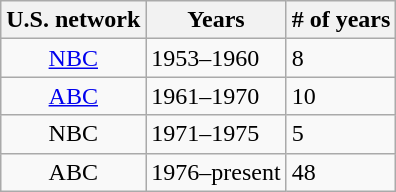<table class="wikitable">
<tr>
<th>U.S. network</th>
<th>Years</th>
<th># of years</th>
</tr>
<tr>
<td align=center><a href='#'>NBC</a></td>
<td>1953–1960</td>
<td>8</td>
</tr>
<tr>
<td align=center><a href='#'>ABC</a></td>
<td>1961–1970</td>
<td>10</td>
</tr>
<tr>
<td align=center>NBC</td>
<td>1971–1975</td>
<td>5</td>
</tr>
<tr>
<td align=center>ABC</td>
<td>1976–present</td>
<td>48</td>
</tr>
</table>
